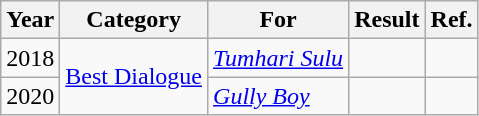<table class= "wikitable sortable">
<tr>
<th>Year</th>
<th>Category</th>
<th>For</th>
<th>Result</th>
<th>Ref.</th>
</tr>
<tr>
<td>2018</td>
<td rowspan="2"><a href='#'>Best Dialogue</a></td>
<td><em><a href='#'>Tumhari Sulu</a></em></td>
<td></td>
<td></td>
</tr>
<tr>
<td>2020</td>
<td><em><a href='#'>Gully Boy</a></em></td>
<td></td>
<td></td>
</tr>
</table>
